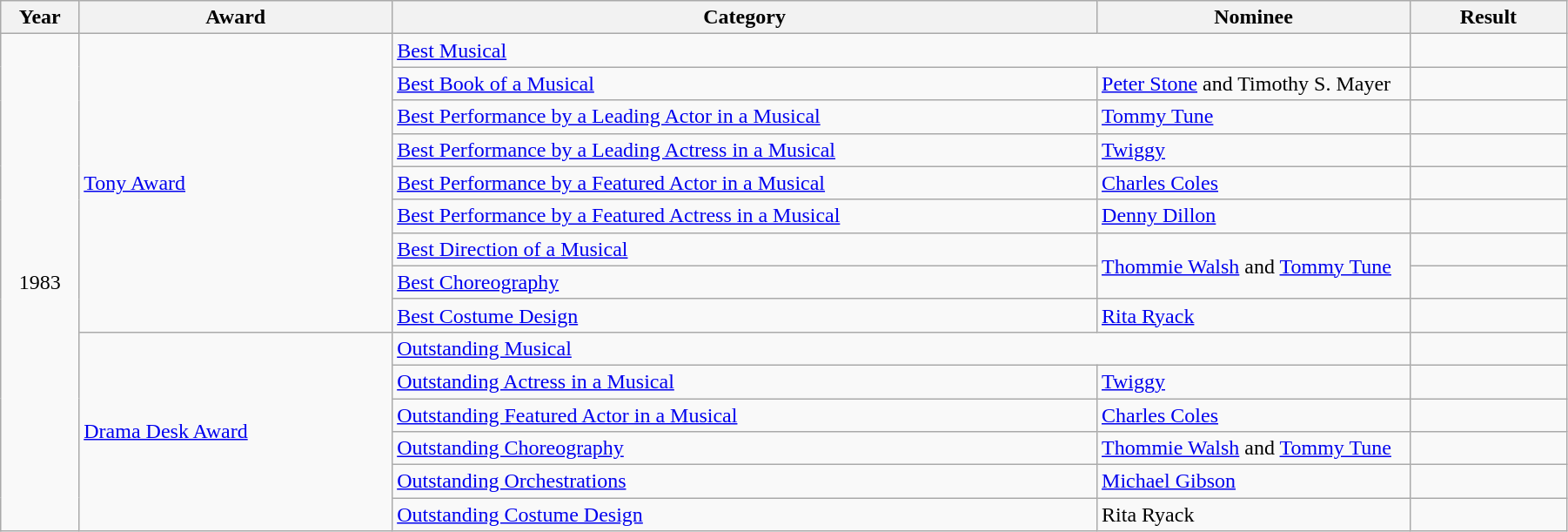<table class="wikitable" width="95%">
<tr>
<th width="5%">Year</th>
<th width="20%">Award</th>
<th width="45%">Category</th>
<th width="20%">Nominee</th>
<th width="10%">Result</th>
</tr>
<tr>
<td rowspan="15" align="center">1983</td>
<td rowspan="9"><a href='#'>Tony Award</a></td>
<td colspan="2"><a href='#'>Best Musical</a></td>
<td></td>
</tr>
<tr>
<td><a href='#'>Best Book of a Musical</a></td>
<td><a href='#'>Peter Stone</a> and Timothy S. Mayer</td>
<td></td>
</tr>
<tr>
<td><a href='#'>Best Performance by a Leading Actor in a Musical</a></td>
<td><a href='#'>Tommy Tune</a></td>
<td></td>
</tr>
<tr>
<td><a href='#'>Best Performance by a Leading Actress in a Musical</a></td>
<td><a href='#'>Twiggy</a></td>
<td></td>
</tr>
<tr>
<td><a href='#'>Best Performance by a Featured Actor in a Musical</a></td>
<td><a href='#'>Charles Coles</a></td>
<td></td>
</tr>
<tr>
<td><a href='#'>Best Performance by a Featured Actress in a Musical</a></td>
<td><a href='#'>Denny Dillon</a></td>
<td></td>
</tr>
<tr>
<td><a href='#'>Best Direction of a Musical</a></td>
<td rowspan="2"><a href='#'>Thommie Walsh</a> and <a href='#'>Tommy Tune</a></td>
<td></td>
</tr>
<tr>
<td><a href='#'>Best Choreography</a></td>
<td></td>
</tr>
<tr>
<td><a href='#'>Best Costume Design</a></td>
<td><a href='#'>Rita Ryack</a></td>
<td></td>
</tr>
<tr>
<td rowspan="6"><a href='#'>Drama Desk Award</a></td>
<td colspan="2"><a href='#'>Outstanding Musical</a></td>
<td></td>
</tr>
<tr>
<td><a href='#'>Outstanding Actress in a Musical</a></td>
<td><a href='#'>Twiggy</a></td>
<td></td>
</tr>
<tr>
<td><a href='#'>Outstanding Featured Actor in a Musical</a></td>
<td><a href='#'>Charles Coles</a></td>
<td></td>
</tr>
<tr>
<td><a href='#'>Outstanding Choreography</a></td>
<td><a href='#'>Thommie Walsh</a> and <a href='#'>Tommy Tune</a></td>
<td></td>
</tr>
<tr>
<td><a href='#'>Outstanding Orchestrations</a></td>
<td><a href='#'>Michael Gibson</a></td>
<td></td>
</tr>
<tr>
<td><a href='#'>Outstanding Costume Design</a></td>
<td>Rita Ryack</td>
<td></td>
</tr>
</table>
